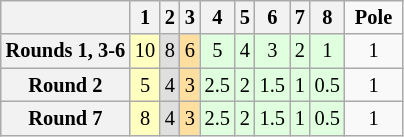<table class="wikitable" style="font-size: 85%;">
<tr>
<th></th>
<th>1</th>
<th>2</th>
<th>3</th>
<th>4</th>
<th>5</th>
<th>6</th>
<th>7</th>
<th>8</th>
<td> <strong>Pole</strong> </td>
</tr>
<tr align="center">
<th>Rounds 1, 3-6</th>
<td style="background:#ffffbf;">10</td>
<td style="background:#dfdfdf;">8</td>
<td style="background:#ffdf9f;">6</td>
<td style="background:#dfffdf;">5</td>
<td style="background:#dfffdf;">4</td>
<td style="background:#dfffdf;">3</td>
<td style="background:#dfffdf;">2</td>
<td style="background:#dfffdf;">1</td>
<td>1</td>
</tr>
<tr align="center">
<th>Round 2</th>
<td style="background:#ffffbf;">5</td>
<td style="background:#dfdfdf;">4</td>
<td style="background:#ffdf9f;">3</td>
<td style="background:#dfffdf;">2.5</td>
<td style="background:#dfffdf;">2</td>
<td style="background:#dfffdf;">1.5</td>
<td style="background:#dfffdf;">1</td>
<td style="background:#dfffdf;">0.5</td>
<td>1</td>
</tr>
<tr align="center">
<th>Round 7</th>
<td style="background:#ffffbf;">8</td>
<td style="background:#dfdfdf;">4</td>
<td style="background:#ffdf9f;">3</td>
<td style="background:#dfffdf;">2.5</td>
<td style="background:#dfffdf;">2</td>
<td style="background:#dfffdf;">1.5</td>
<td style="background:#dfffdf;">1</td>
<td style="background:#dfffdf;">0.5</td>
<td>1</td>
</tr>
</table>
